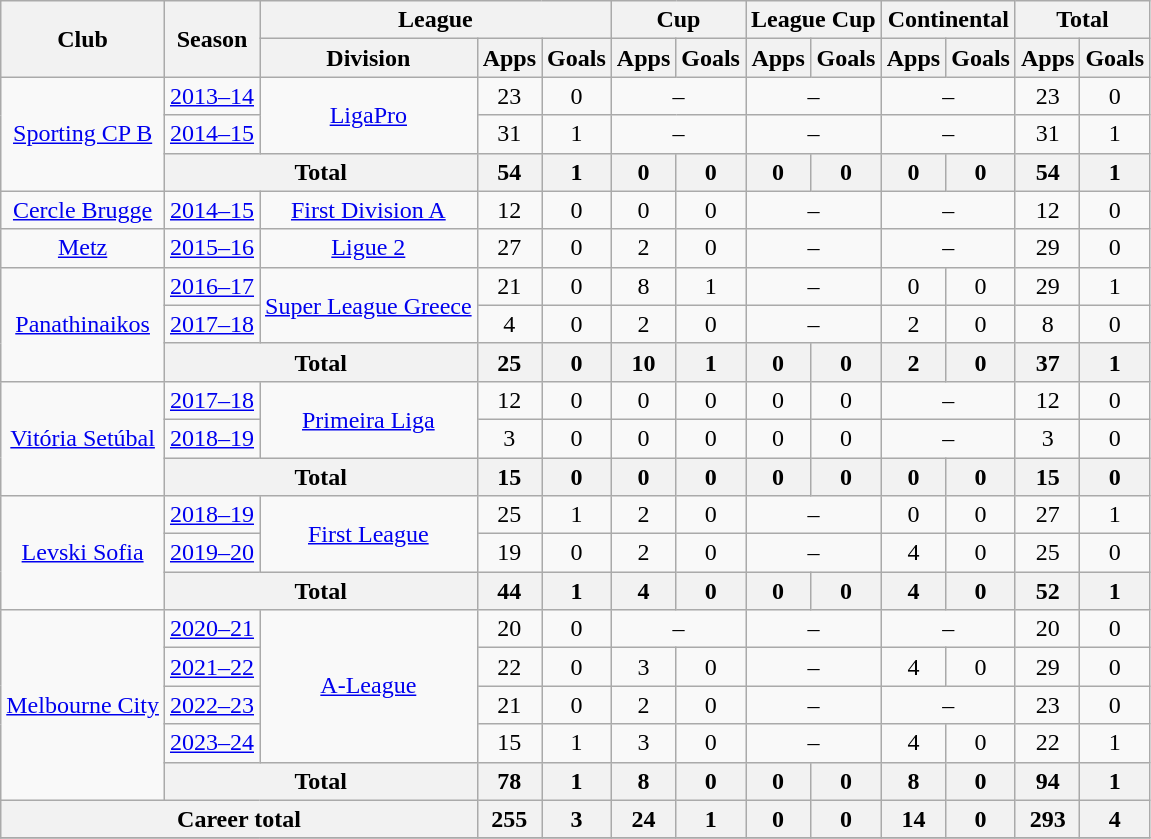<table class="wikitable" style="text-align:center">
<tr>
<th rowspan=2>Club</th>
<th rowspan=2>Season</th>
<th colspan=3>League</th>
<th colspan=2>Cup</th>
<th colspan=2>League Cup</th>
<th colspan=2>Continental</th>
<th colspan=2>Total</th>
</tr>
<tr>
<th>Division</th>
<th>Apps</th>
<th>Goals</th>
<th>Apps</th>
<th>Goals</th>
<th>Apps</th>
<th>Goals</th>
<th>Apps</th>
<th>Goals</th>
<th>Apps</th>
<th>Goals</th>
</tr>
<tr>
<td rowspan="3"><a href='#'>Sporting CP B</a></td>
<td><a href='#'>2013–14</a></td>
<td rowspan="2"><a href='#'>LigaPro</a></td>
<td>23</td>
<td>0</td>
<td colspan="2">–</td>
<td colspan="2">–</td>
<td colspan="2">–</td>
<td>23</td>
<td>0</td>
</tr>
<tr>
<td><a href='#'>2014–15</a></td>
<td>31</td>
<td>1</td>
<td colspan="2">–</td>
<td colspan="2">–</td>
<td colspan="2">–</td>
<td>31</td>
<td>1</td>
</tr>
<tr>
<th colspan=2>Total</th>
<th>54</th>
<th>1</th>
<th>0</th>
<th>0</th>
<th>0</th>
<th>0</th>
<th>0</th>
<th>0</th>
<th>54</th>
<th>1</th>
</tr>
<tr>
<td><a href='#'>Cercle Brugge</a></td>
<td><a href='#'>2014–15</a></td>
<td><a href='#'>First Division A</a></td>
<td>12</td>
<td>0</td>
<td>0</td>
<td>0</td>
<td colspan="2">–</td>
<td colspan="2">–</td>
<td>12</td>
<td>0</td>
</tr>
<tr>
<td><a href='#'>Metz</a></td>
<td><a href='#'>2015–16</a></td>
<td><a href='#'>Ligue 2</a></td>
<td>27</td>
<td>0</td>
<td>2</td>
<td>0</td>
<td colspan="2">–</td>
<td colspan="2">–</td>
<td>29</td>
<td>0</td>
</tr>
<tr>
<td rowspan=3><a href='#'>Panathinaikos</a></td>
<td><a href='#'>2016–17</a></td>
<td rowspan="2"><a href='#'>Super League Greece</a></td>
<td>21</td>
<td>0</td>
<td>8</td>
<td>1</td>
<td colspan="2">–</td>
<td>0</td>
<td>0</td>
<td>29</td>
<td>1</td>
</tr>
<tr>
<td><a href='#'>2017–18</a></td>
<td>4</td>
<td>0</td>
<td>2</td>
<td>0</td>
<td colspan="2">–</td>
<td>2</td>
<td>0</td>
<td>8</td>
<td>0</td>
</tr>
<tr>
<th colspan="2">Total</th>
<th>25</th>
<th>0</th>
<th>10</th>
<th>1</th>
<th>0</th>
<th>0</th>
<th>2</th>
<th>0</th>
<th>37</th>
<th>1</th>
</tr>
<tr>
<td rowspan=3><a href='#'>Vitória Setúbal</a></td>
<td><a href='#'>2017–18</a></td>
<td rowspan="2"><a href='#'>Primeira Liga</a></td>
<td>12</td>
<td>0</td>
<td>0</td>
<td>0</td>
<td>0</td>
<td>0</td>
<td colspan="2">–</td>
<td>12</td>
<td>0</td>
</tr>
<tr>
<td><a href='#'>2018–19</a></td>
<td>3</td>
<td>0</td>
<td>0</td>
<td>0</td>
<td>0</td>
<td>0</td>
<td colspan="2">–</td>
<td>3</td>
<td>0</td>
</tr>
<tr>
<th colspan="2">Total</th>
<th>15</th>
<th>0</th>
<th>0</th>
<th>0</th>
<th>0</th>
<th>0</th>
<th>0</th>
<th>0</th>
<th>15</th>
<th>0</th>
</tr>
<tr>
<td rowspan="3"><a href='#'>Levski Sofia</a></td>
<td><a href='#'>2018–19</a></td>
<td rowspan="2"><a href='#'>First League</a></td>
<td>25</td>
<td>1</td>
<td>2</td>
<td>0</td>
<td colspan="2">–</td>
<td>0</td>
<td>0</td>
<td>27</td>
<td>1</td>
</tr>
<tr>
<td><a href='#'>2019–20</a></td>
<td>19</td>
<td>0</td>
<td>2</td>
<td>0</td>
<td colspan="2">–</td>
<td>4</td>
<td>0</td>
<td>25</td>
<td>0</td>
</tr>
<tr>
<th colspan="2">Total</th>
<th>44</th>
<th>1</th>
<th>4</th>
<th>0</th>
<th>0</th>
<th>0</th>
<th>4</th>
<th>0</th>
<th>52</th>
<th>1</th>
</tr>
<tr>
<td rowspan="5"><a href='#'>Melbourne City</a></td>
<td><a href='#'>2020–21</a></td>
<td rowspan="4"><a href='#'>A-League</a></td>
<td>20</td>
<td>0</td>
<td colspan="2">–</td>
<td colspan="2">–</td>
<td colspan="2">–</td>
<td>20</td>
<td>0</td>
</tr>
<tr>
<td><a href='#'>2021–22</a></td>
<td>22</td>
<td>0</td>
<td>3</td>
<td>0</td>
<td colspan="2">–</td>
<td>4</td>
<td>0</td>
<td>29</td>
<td>0</td>
</tr>
<tr>
<td><a href='#'>2022–23</a></td>
<td>21</td>
<td>0</td>
<td>2</td>
<td>0</td>
<td colspan="2">–</td>
<td colspan="2">–</td>
<td>23</td>
<td>0</td>
</tr>
<tr>
<td><a href='#'>2023–24</a></td>
<td>15</td>
<td>1</td>
<td>3</td>
<td>0</td>
<td colspan="2">–</td>
<td>4</td>
<td>0</td>
<td>22</td>
<td>1</td>
</tr>
<tr>
<th colspan="2">Total</th>
<th>78</th>
<th>1</th>
<th>8</th>
<th>0</th>
<th>0</th>
<th>0</th>
<th>8</th>
<th>0</th>
<th>94</th>
<th>1</th>
</tr>
<tr>
<th colspan="3">Career total</th>
<th>255</th>
<th>3</th>
<th>24</th>
<th>1</th>
<th>0</th>
<th>0</th>
<th>14</th>
<th>0</th>
<th>293</th>
<th>4</th>
</tr>
<tr>
</tr>
</table>
